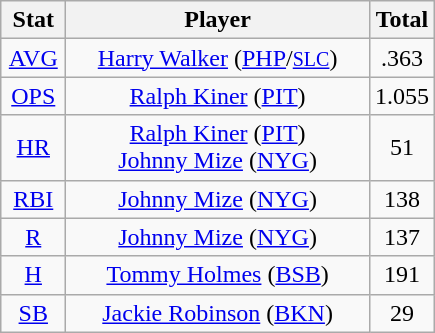<table class="wikitable" style="text-align:center;">
<tr>
<th style="width:15%;">Stat</th>
<th>Player</th>
<th style="width:15%;">Total</th>
</tr>
<tr>
<td><a href='#'>AVG</a></td>
<td><a href='#'>Harry Walker</a> (<a href='#'>PHP</a>/<small><a href='#'>SLC</a></small>)</td>
<td>.363</td>
</tr>
<tr>
<td><a href='#'>OPS</a></td>
<td><a href='#'>Ralph Kiner</a> (<a href='#'>PIT</a>)</td>
<td>1.055</td>
</tr>
<tr>
<td><a href='#'>HR</a></td>
<td><a href='#'>Ralph Kiner</a> (<a href='#'>PIT</a>)<br><a href='#'>Johnny Mize</a> (<a href='#'>NYG</a>)</td>
<td>51</td>
</tr>
<tr>
<td><a href='#'>RBI</a></td>
<td><a href='#'>Johnny Mize</a> (<a href='#'>NYG</a>)</td>
<td>138</td>
</tr>
<tr>
<td><a href='#'>R</a></td>
<td><a href='#'>Johnny Mize</a> (<a href='#'>NYG</a>)</td>
<td>137</td>
</tr>
<tr>
<td><a href='#'>H</a></td>
<td><a href='#'>Tommy Holmes</a> (<a href='#'>BSB</a>)</td>
<td>191</td>
</tr>
<tr>
<td><a href='#'>SB</a></td>
<td><a href='#'>Jackie Robinson</a> (<a href='#'>BKN</a>)</td>
<td>29</td>
</tr>
</table>
